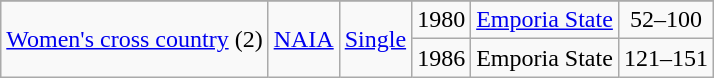<table class="wikitable">
<tr>
</tr>
<tr align="center">
<td rowspan="2"><a href='#'>Women's cross country</a> (2)</td>
<td rowspan="2"><a href='#'>NAIA</a></td>
<td rowspan="2"><a href='#'>Single</a></td>
<td>1980</td>
<td><a href='#'>Emporia State</a></td>
<td>52–100</td>
</tr>
<tr align="center">
<td>1986</td>
<td>Emporia State</td>
<td>121–151</td>
</tr>
</table>
